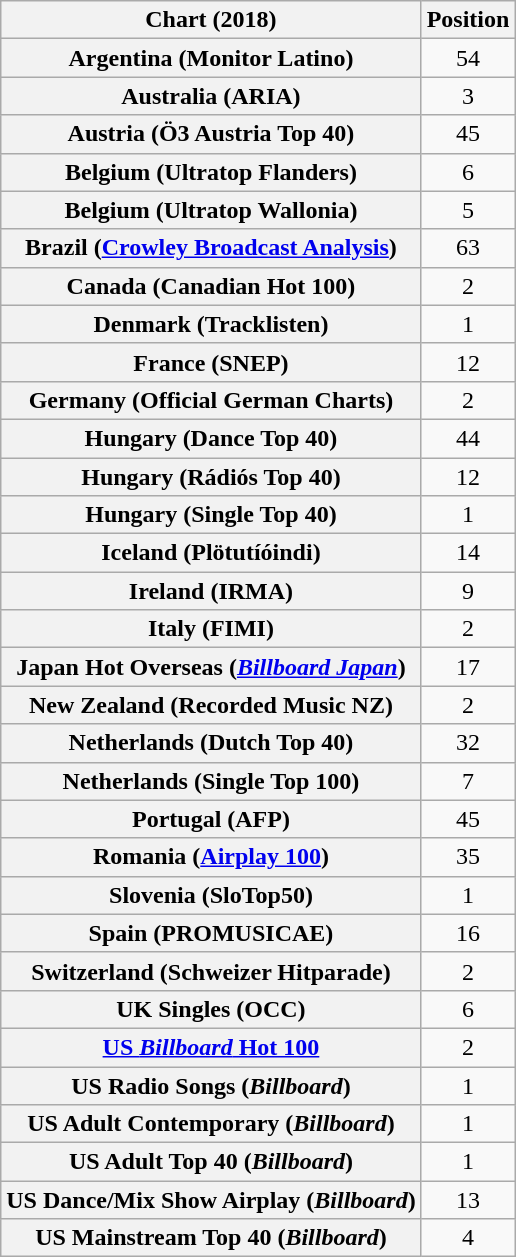<table class="wikitable sortable plainrowheaders" style="text-align:center">
<tr>
<th scope="col">Chart (2018)</th>
<th scope="col">Position</th>
</tr>
<tr>
<th scope="row">Argentina (Monitor Latino)</th>
<td>54</td>
</tr>
<tr>
<th scope="row">Australia (ARIA)</th>
<td>3</td>
</tr>
<tr>
<th scope="row">Austria (Ö3 Austria Top 40)</th>
<td>45</td>
</tr>
<tr>
<th scope="row">Belgium (Ultratop Flanders)</th>
<td>6</td>
</tr>
<tr>
<th scope="row">Belgium (Ultratop Wallonia)</th>
<td>5</td>
</tr>
<tr>
<th scope="row">Brazil (<a href='#'>Crowley Broadcast Analysis</a>)</th>
<td>63</td>
</tr>
<tr>
<th scope="row">Canada (Canadian Hot 100)</th>
<td>2</td>
</tr>
<tr>
<th scope="row">Denmark (Tracklisten)</th>
<td>1</td>
</tr>
<tr>
<th scope="row">France (SNEP)</th>
<td>12</td>
</tr>
<tr>
<th scope="row">Germany (Official German Charts)</th>
<td>2</td>
</tr>
<tr>
<th scope="row">Hungary (Dance Top 40)</th>
<td>44</td>
</tr>
<tr>
<th scope="row">Hungary (Rádiós Top 40)</th>
<td>12</td>
</tr>
<tr>
<th scope="row">Hungary (Single Top 40)</th>
<td>1</td>
</tr>
<tr>
<th scope="row">Iceland (Plötutíóindi)</th>
<td>14</td>
</tr>
<tr>
<th scope="row">Ireland (IRMA)</th>
<td>9</td>
</tr>
<tr>
<th scope="row">Italy (FIMI)</th>
<td>2</td>
</tr>
<tr>
<th scope="row">Japan Hot Overseas (<em><a href='#'>Billboard Japan</a></em>)</th>
<td>17</td>
</tr>
<tr>
<th scope="row">New Zealand (Recorded Music NZ)</th>
<td>2</td>
</tr>
<tr>
<th scope="row">Netherlands (Dutch Top 40)</th>
<td>32</td>
</tr>
<tr>
<th scope="row">Netherlands (Single Top 100)</th>
<td>7</td>
</tr>
<tr>
<th scope="row">Portugal (AFP)</th>
<td>45</td>
</tr>
<tr>
<th scope="row">Romania (<a href='#'>Airplay 100</a>)</th>
<td>35</td>
</tr>
<tr>
<th scope="row">Slovenia (SloTop50)</th>
<td>1</td>
</tr>
<tr>
<th scope="row">Spain (PROMUSICAE)</th>
<td>16</td>
</tr>
<tr>
<th scope="row">Switzerland (Schweizer Hitparade)</th>
<td>2</td>
</tr>
<tr>
<th scope="row">UK Singles (OCC)</th>
<td>6</td>
</tr>
<tr>
<th scope="row"><a href='#'>US <em>Billboard</em> Hot 100</a></th>
<td>2</td>
</tr>
<tr>
<th scope="row">US Radio Songs (<em>Billboard</em>)</th>
<td>1</td>
</tr>
<tr>
<th scope="row">US Adult Contemporary (<em>Billboard</em>)</th>
<td>1</td>
</tr>
<tr>
<th scope="row">US Adult Top 40 (<em>Billboard</em>)</th>
<td>1</td>
</tr>
<tr>
<th scope="row">US Dance/Mix Show Airplay (<em>Billboard</em>)</th>
<td>13</td>
</tr>
<tr>
<th scope="row">US Mainstream Top 40 (<em>Billboard</em>)</th>
<td>4</td>
</tr>
</table>
